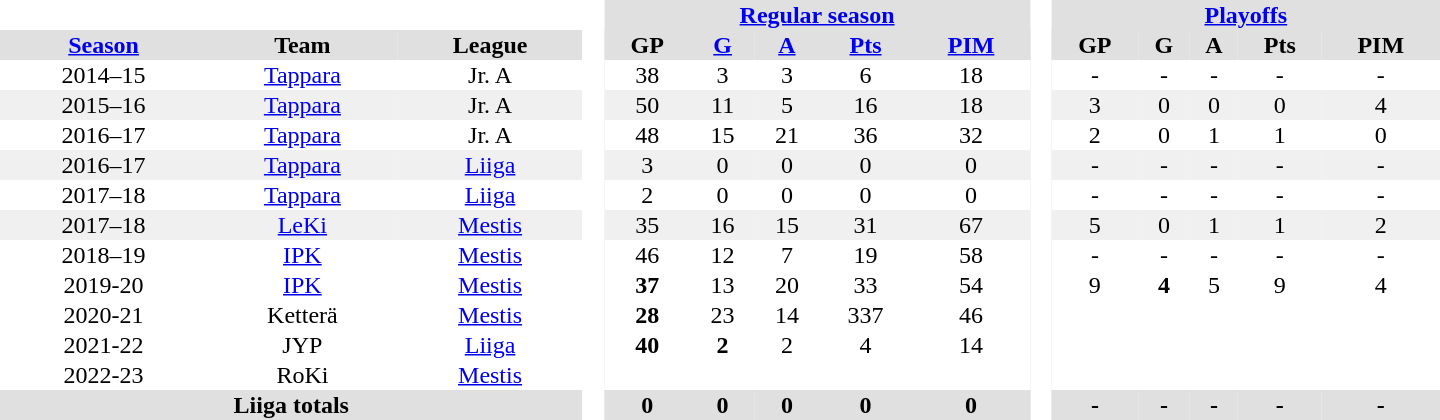<table border="0" cellpadding="1" cellspacing="0" style="text-align:center; width:60em;">
<tr style="background:#e0e0e0;">
<th colspan="3"  bgcolor="#ffffff"> </th>
<th rowspan="103" bgcolor="#ffffff"> </th>
<th colspan="5"><a href='#'>Regular season</a></th>
<th rowspan="103" bgcolor="#ffffff"> </th>
<th colspan="5"><a href='#'>Playoffs</a></th>
</tr>
<tr style="background:#e0e0e0;">
<th><a href='#'>Season</a></th>
<th>Team</th>
<th>League</th>
<th>GP</th>
<th><a href='#'>G</a></th>
<th><a href='#'>A</a></th>
<th><a href='#'>Pts</a></th>
<th><a href='#'>PIM</a></th>
<th>GP</th>
<th>G</th>
<th>A</th>
<th>Pts</th>
<th>PIM</th>
</tr>
<tr ALIGN="center">
<td>2014–15</td>
<td><a href='#'>Tappara</a></td>
<td>Jr. A</td>
<td>38</td>
<td>3</td>
<td>3</td>
<td>6</td>
<td>18</td>
<td>-</td>
<td>-</td>
<td>-</td>
<td>-</td>
<td>-</td>
</tr>
<tr ALIGN="center" bgcolor="f0f0f0">
<td>2015–16</td>
<td><a href='#'>Tappara</a></td>
<td>Jr. A</td>
<td>50</td>
<td>11</td>
<td>5</td>
<td>16</td>
<td>18</td>
<td>3</td>
<td>0</td>
<td>0</td>
<td>0</td>
<td>4</td>
</tr>
<tr ALIGN="center">
<td>2016–17</td>
<td><a href='#'>Tappara</a></td>
<td>Jr. A</td>
<td>48</td>
<td>15</td>
<td>21</td>
<td>36</td>
<td>32</td>
<td>2</td>
<td>0</td>
<td>1</td>
<td>1</td>
<td>0</td>
</tr>
<tr ALIGN="center" bgcolor="f0f0f0">
<td>2016–17</td>
<td><a href='#'>Tappara</a></td>
<td><a href='#'>Liiga</a></td>
<td>3</td>
<td>0</td>
<td>0</td>
<td>0</td>
<td>0</td>
<td>-</td>
<td>-</td>
<td>-</td>
<td>-</td>
<td>-</td>
</tr>
<tr ALIGN="center">
<td>2017–18</td>
<td><a href='#'>Tappara</a></td>
<td><a href='#'>Liiga</a></td>
<td>2</td>
<td>0</td>
<td>0</td>
<td>0</td>
<td>0</td>
<td>-</td>
<td>-</td>
<td>-</td>
<td>-</td>
<td>-</td>
</tr>
<tr ALIGN="center" bgcolor="f0f0f0">
<td>2017–18</td>
<td><a href='#'>LeKi</a></td>
<td><a href='#'>Mestis</a></td>
<td>35</td>
<td>16</td>
<td>15</td>
<td>31</td>
<td>67</td>
<td>5</td>
<td>0</td>
<td>1</td>
<td>1</td>
<td>2</td>
</tr>
<tr ALIGN="center">
<td>2018–19</td>
<td><a href='#'>IPK</a></td>
<td><a href='#'>Mestis</a></td>
<td>46</td>
<td>12</td>
<td>7</td>
<td>19</td>
<td>58</td>
<td>-</td>
<td>-</td>
<td>-</td>
<td>-</td>
<td>-</td>
</tr>
<tr>
<td>2019-20</td>
<td><a href='#'>IPK</a></td>
<td><a href='#'>Mestis</a></td>
<th>37</th>
<td>13</td>
<td>20</td>
<td>33</td>
<td>54</td>
<td>9</td>
<th>4</th>
<td>5</td>
<td>9</td>
<td>4</td>
</tr>
<tr>
<td>2020-21</td>
<td>Ketterä</td>
<td><a href='#'>Mestis</a></td>
<th>28</th>
<td>23</td>
<td>14</td>
<td>337</td>
<td>46</td>
<td></td>
<th></th>
<td></td>
<td></td>
<td></td>
</tr>
<tr>
<td>2021-22</td>
<td>JYP</td>
<td><a href='#'>Liiga</a></td>
<th>40</th>
<th>2</th>
<td>2</td>
<td>4</td>
<td>14</td>
<td></td>
<th></th>
<td></td>
<th></th>
<td></td>
</tr>
<tr>
<td>2022-23</td>
<td>RoKi</td>
<td><a href='#'>Mestis</a></td>
<th></th>
<th></th>
<td></td>
<td></td>
<td></td>
<td></td>
<th></th>
<td></td>
<th></th>
<td></td>
</tr>
<tr align="center" bgcolor="#e0e0e0">
<th colspan="3">Liiga totals</th>
<th>0</th>
<th>0</th>
<th>0</th>
<th>0</th>
<th>0</th>
<th>-</th>
<th>-</th>
<th>-</th>
<th>-</th>
<th>-</th>
</tr>
</table>
